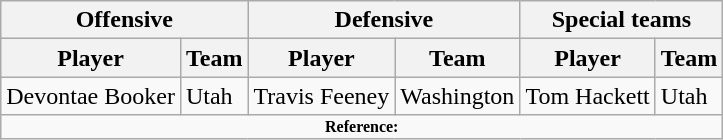<table class="wikitable">
<tr>
<th colspan="2">Offensive</th>
<th colspan="2">Defensive</th>
<th colspan="2">Special teams</th>
</tr>
<tr>
<th>Player</th>
<th>Team</th>
<th>Player</th>
<th>Team</th>
<th>Player</th>
<th>Team</th>
</tr>
<tr>
<td>Devontae Booker</td>
<td>Utah</td>
<td>Travis Feeney</td>
<td>Washington</td>
<td>Tom Hackett</td>
<td>Utah</td>
</tr>
<tr>
<td colspan="12"  style="font-size:8pt; text-align:center;"><strong>Reference:</strong></td>
</tr>
</table>
